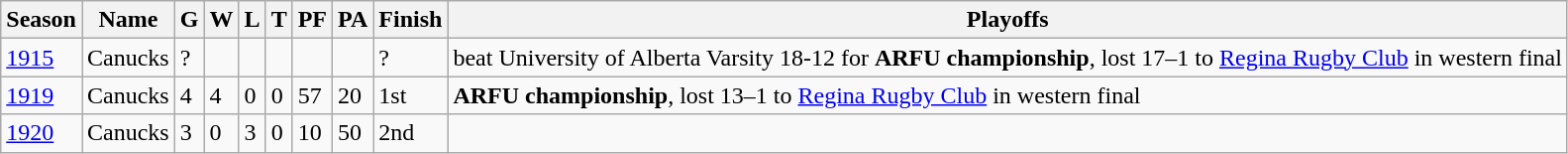<table class="wikitable">
<tr>
<th>Season</th>
<th>Name</th>
<th>G</th>
<th>W</th>
<th>L</th>
<th>T</th>
<th>PF</th>
<th>PA</th>
<th>Finish</th>
<th>Playoffs</th>
</tr>
<tr>
<td><a href='#'>1915</a></td>
<td>Canucks</td>
<td>?</td>
<td></td>
<td></td>
<td></td>
<td></td>
<td></td>
<td>?</td>
<td>beat University of Alberta Varsity 18-12 for <strong>ARFU championship</strong>, lost 17–1 to <a href='#'>Regina Rugby Club</a> in western final</td>
</tr>
<tr>
<td><a href='#'>1919</a></td>
<td>Canucks</td>
<td>4</td>
<td>4</td>
<td>0</td>
<td>0</td>
<td>57</td>
<td>20</td>
<td>1st</td>
<td><strong>ARFU championship</strong>, lost 13–1 to <a href='#'>Regina Rugby Club</a> in western final</td>
</tr>
<tr>
<td><a href='#'>1920</a></td>
<td>Canucks</td>
<td>3</td>
<td>0</td>
<td>3</td>
<td>0</td>
<td>10</td>
<td>50</td>
<td>2nd</td>
<td></td>
</tr>
</table>
